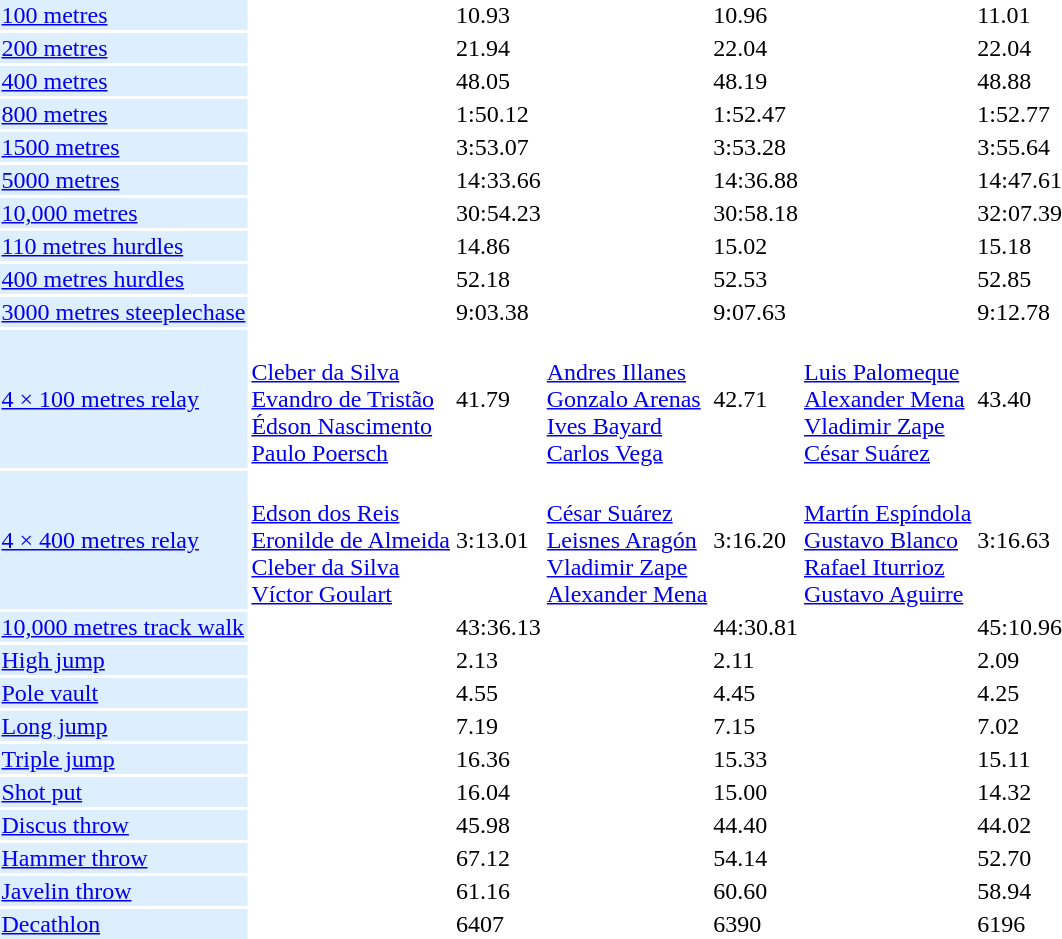<table>
<tr>
<td bgcolor = DDEEFF><a href='#'>100 metres</a></td>
<td></td>
<td>10.93</td>
<td></td>
<td>10.96</td>
<td></td>
<td>11.01</td>
</tr>
<tr>
<td bgcolor = DDEEFF><a href='#'>200 metres</a></td>
<td></td>
<td>21.94</td>
<td></td>
<td>22.04</td>
<td></td>
<td>22.04</td>
</tr>
<tr>
<td bgcolor = DDEEFF><a href='#'>400 metres</a></td>
<td></td>
<td>48.05</td>
<td></td>
<td>48.19</td>
<td></td>
<td>48.88</td>
</tr>
<tr>
<td bgcolor = DDEEFF><a href='#'>800 metres</a></td>
<td></td>
<td>1:50.12</td>
<td></td>
<td>1:52.47</td>
<td></td>
<td>1:52.77</td>
</tr>
<tr>
<td bgcolor = DDEEFF><a href='#'>1500 metres</a></td>
<td></td>
<td>3:53.07</td>
<td></td>
<td>3:53.28</td>
<td></td>
<td>3:55.64</td>
</tr>
<tr>
<td bgcolor = DDEEFF><a href='#'>5000 metres</a></td>
<td></td>
<td>14:33.66</td>
<td></td>
<td>14:36.88</td>
<td></td>
<td>14:47.61</td>
</tr>
<tr>
<td bgcolor = DDEEFF><a href='#'>10,000 metres</a></td>
<td></td>
<td>30:54.23</td>
<td></td>
<td>30:58.18</td>
<td></td>
<td>32:07.39</td>
</tr>
<tr>
<td bgcolor = DDEEFF><a href='#'>110 metres hurdles</a></td>
<td></td>
<td>14.86</td>
<td></td>
<td>15.02</td>
<td></td>
<td>15.18</td>
</tr>
<tr>
<td bgcolor = DDEEFF><a href='#'>400 metres hurdles</a></td>
<td></td>
<td>52.18</td>
<td></td>
<td>52.53</td>
<td></td>
<td>52.85</td>
</tr>
<tr>
<td bgcolor = DDEEFF><a href='#'>3000 metres steeplechase</a></td>
<td></td>
<td>9:03.38</td>
<td></td>
<td>9:07.63</td>
<td></td>
<td>9:12.78</td>
</tr>
<tr>
<td bgcolor = DDEEFF><a href='#'>4 × 100 metres relay</a></td>
<td><br><a href='#'>Cleber da Silva</a><br><a href='#'>Evandro de Tristão</a><br><a href='#'>Édson Nascimento</a><br><a href='#'>Paulo Poersch</a></td>
<td>41.79</td>
<td><br><a href='#'>Andres Illanes</a><br><a href='#'>Gonzalo Arenas</a><br><a href='#'>Ives Bayard</a><br><a href='#'>Carlos Vega</a></td>
<td>42.71</td>
<td><br><a href='#'>Luis Palomeque</a><br><a href='#'>Alexander Mena</a><br><a href='#'>Vladimir Zape</a><br><a href='#'>César Suárez</a></td>
<td>43.40</td>
</tr>
<tr>
<td bgcolor = DDEEFF><a href='#'>4 × 400 metres relay</a></td>
<td><br><a href='#'>Edson dos Reis</a><br><a href='#'>Eronilde de Almeida</a><br><a href='#'>Cleber da Silva</a><br><a href='#'>Víctor Goulart</a></td>
<td>3:13.01</td>
<td><br><a href='#'>César Suárez</a><br><a href='#'>Leisnes Aragón</a><br><a href='#'>Vladimir Zape</a><br><a href='#'>Alexander Mena</a></td>
<td>3:16.20</td>
<td><br><a href='#'>Martín Espíndola</a><br><a href='#'>Gustavo Blanco</a><br><a href='#'>Rafael Iturrioz</a><br><a href='#'>Gustavo Aguirre</a></td>
<td>3:16.63</td>
</tr>
<tr>
<td bgcolor = DDEEFF><a href='#'>10,000 metres track walk</a></td>
<td></td>
<td>43:36.13</td>
<td></td>
<td>44:30.81</td>
<td></td>
<td>45:10.96</td>
</tr>
<tr>
<td bgcolor = DDEEFF><a href='#'>High jump</a></td>
<td></td>
<td>2.13</td>
<td></td>
<td>2.11</td>
<td></td>
<td>2.09</td>
</tr>
<tr>
<td bgcolor = DDEEFF><a href='#'>Pole vault</a></td>
<td></td>
<td>4.55</td>
<td></td>
<td>4.45</td>
<td></td>
<td>4.25</td>
</tr>
<tr>
<td bgcolor = DDEEFF><a href='#'>Long jump</a></td>
<td></td>
<td>7.19</td>
<td></td>
<td>7.15</td>
<td></td>
<td>7.02</td>
</tr>
<tr>
<td bgcolor = DDEEFF><a href='#'>Triple jump</a></td>
<td></td>
<td>16.36</td>
<td></td>
<td>15.33</td>
<td></td>
<td>15.11</td>
</tr>
<tr>
<td bgcolor = DDEEFF><a href='#'>Shot put</a></td>
<td></td>
<td>16.04</td>
<td></td>
<td>15.00</td>
<td></td>
<td>14.32</td>
</tr>
<tr>
<td bgcolor = DDEEFF><a href='#'>Discus throw</a></td>
<td></td>
<td>45.98</td>
<td></td>
<td>44.40</td>
<td></td>
<td>44.02</td>
</tr>
<tr>
<td bgcolor = DDEEFF><a href='#'>Hammer throw</a></td>
<td></td>
<td>67.12</td>
<td></td>
<td>54.14</td>
<td></td>
<td>52.70</td>
</tr>
<tr>
<td bgcolor = DDEEFF><a href='#'>Javelin throw</a></td>
<td></td>
<td>61.16</td>
<td></td>
<td>60.60</td>
<td></td>
<td>58.94</td>
</tr>
<tr>
<td bgcolor = DDEEFF><a href='#'>Decathlon</a></td>
<td></td>
<td>6407</td>
<td></td>
<td>6390</td>
<td></td>
<td>6196</td>
</tr>
</table>
